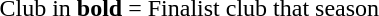<table>
<tr>
<td align="center">Club in <strong>bold</strong></td>
<td>=</td>
<td>Finalist club that season</td>
</tr>
</table>
